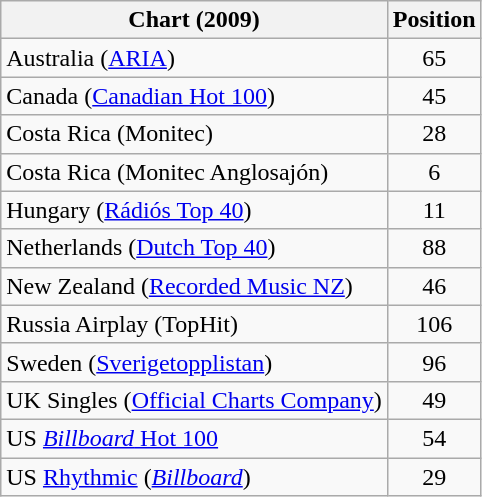<table class="wikitable sortable">
<tr>
<th>Chart (2009)</th>
<th>Position</th>
</tr>
<tr>
<td>Australia (<a href='#'>ARIA</a>)</td>
<td style="text-align:center;">65</td>
</tr>
<tr>
<td>Canada (<a href='#'>Canadian Hot 100</a>)</td>
<td style="text-align:center;">45</td>
</tr>
<tr>
<td>Costa Rica (Monitec)<br></td>
<td style="text-align:center;">28</td>
</tr>
<tr>
<td>Costa Rica (Monitec Anglosajón)<br></td>
<td style="text-align:center;">6</td>
</tr>
<tr>
<td>Hungary (<a href='#'>Rádiós Top 40</a>)</td>
<td style="text-align:center;">11</td>
</tr>
<tr>
<td>Netherlands (<a href='#'>Dutch Top 40</a>)</td>
<td style="text-align:center;">88</td>
</tr>
<tr>
<td>New Zealand (<a href='#'>Recorded Music NZ</a>)</td>
<td style="text-align:center;">46</td>
</tr>
<tr>
<td>Russia Airplay (TopHit)</td>
<td style="text-align:center;">106</td>
</tr>
<tr>
<td>Sweden (<a href='#'>Sverigetopplistan</a>)</td>
<td style="text-align:center;">96</td>
</tr>
<tr>
<td>UK Singles (<a href='#'>Official Charts Company</a>)</td>
<td style="text-align:center;">49</td>
</tr>
<tr>
<td>US <a href='#'><em>Billboard</em> Hot 100</a></td>
<td style="text-align:center;">54</td>
</tr>
<tr>
<td>US <a href='#'>Rhythmic</a> (<em><a href='#'>Billboard</a></em>)</td>
<td style="text-align:center;">29</td>
</tr>
</table>
